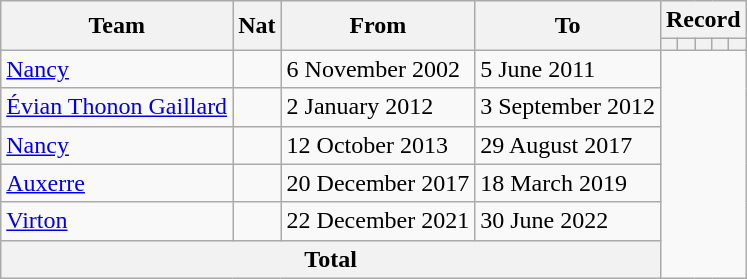<table class="wikitable" style="text-align: center">
<tr>
<th rowspan="2">Team</th>
<th rowspan="2">Nat</th>
<th rowspan="2">From</th>
<th rowspan="2">To</th>
<th colspan="5">Record</th>
</tr>
<tr>
<th></th>
<th></th>
<th></th>
<th></th>
<th></th>
</tr>
<tr>
<td align="left"><a href='#'>Nancy</a></td>
<td></td>
<td align=left>6 November 2002</td>
<td align=left>5 June 2011<br></td>
</tr>
<tr>
<td align="left"><a href='#'>Évian Thonon Gaillard</a></td>
<td></td>
<td align=left>2 January 2012</td>
<td align=left>3 September 2012<br></td>
</tr>
<tr>
<td align="left"><a href='#'>Nancy</a></td>
<td></td>
<td align=left>12 October 2013</td>
<td align=left>29 August 2017<br></td>
</tr>
<tr>
<td align="left"><a href='#'>Auxerre</a></td>
<td></td>
<td align=left>20 December 2017</td>
<td align=left>18 March 2019<br></td>
</tr>
<tr>
<td align="left"><a href='#'>Virton</a></td>
<td></td>
<td align=left>22 December 2021</td>
<td align=left>30 June 2022<br></td>
</tr>
<tr>
<th colspan="4">Total<br></th>
</tr>
</table>
